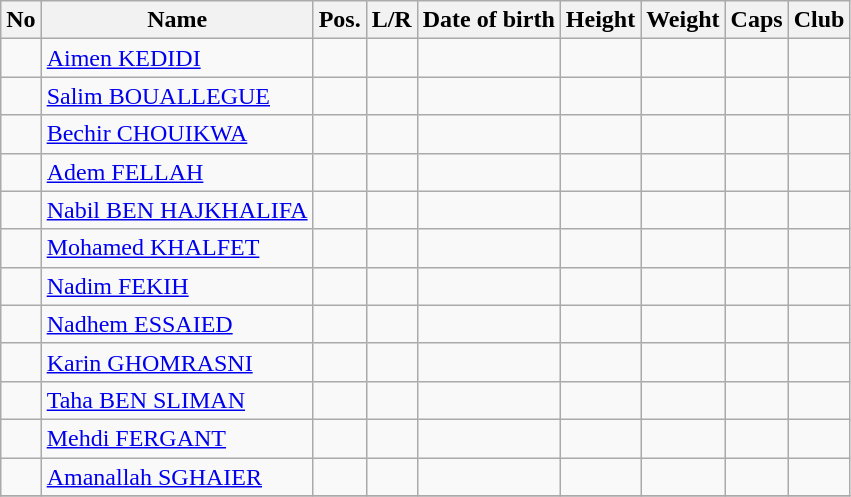<table class="wikitable sortable" style="text-align:center;">
<tr>
<th>No</th>
<th>Name</th>
<th>Pos.</th>
<th>L/R</th>
<th>Date of birth</th>
<th>Height</th>
<th>Weight</th>
<th>Caps</th>
<th>Club</th>
</tr>
<tr>
<td></td>
<td align=left><a href='#'>Aimen  KEDIDI</a></td>
<td></td>
<td align=left></td>
<td></td>
<td></td>
<td></td>
<td></td>
<td></td>
</tr>
<tr>
<td></td>
<td align=left><a href='#'>Salim BOUALLEGUE</a></td>
<td></td>
<td align=left></td>
<td></td>
<td></td>
<td></td>
<td></td>
<td></td>
</tr>
<tr>
<td></td>
<td align=left><a href='#'>Bechir  CHOUIKWA</a></td>
<td></td>
<td align=left></td>
<td></td>
<td></td>
<td></td>
<td></td>
<td></td>
</tr>
<tr>
<td></td>
<td align=left><a href='#'>Adem FELLAH</a></td>
<td></td>
<td align=left></td>
<td></td>
<td></td>
<td></td>
<td></td>
<td></td>
</tr>
<tr>
<td></td>
<td align=left><a href='#'>Nabil BEN HAJKHALIFA</a></td>
<td></td>
<td align=left></td>
<td></td>
<td></td>
<td></td>
<td></td>
<td></td>
</tr>
<tr>
<td></td>
<td align=left><a href='#'>Mohamed KHALFET</a></td>
<td></td>
<td align=left></td>
<td></td>
<td></td>
<td></td>
<td></td>
<td></td>
</tr>
<tr>
<td></td>
<td align=left><a href='#'>Nadim  FEKIH</a></td>
<td></td>
<td align=left></td>
<td></td>
<td></td>
<td></td>
<td></td>
<td></td>
</tr>
<tr>
<td></td>
<td align=left><a href='#'>Nadhem ESSAIED</a></td>
<td></td>
<td align=left></td>
<td></td>
<td></td>
<td></td>
<td></td>
<td></td>
</tr>
<tr>
<td></td>
<td align=left><a href='#'>Karin GHOMRASNI</a></td>
<td></td>
<td align=left></td>
<td></td>
<td></td>
<td></td>
<td></td>
<td></td>
</tr>
<tr>
<td></td>
<td align=left><a href='#'>Taha BEN SLIMAN</a></td>
<td></td>
<td align=left></td>
<td></td>
<td></td>
<td></td>
<td></td>
<td></td>
</tr>
<tr>
<td></td>
<td align=left><a href='#'>Mehdi FERGANT</a></td>
<td></td>
<td align=left></td>
<td></td>
<td></td>
<td></td>
<td></td>
<td></td>
</tr>
<tr>
<td></td>
<td align=left><a href='#'>Amanallah SGHAIER</a></td>
<td></td>
<td align=left></td>
<td></td>
<td></td>
<td></td>
<td></td>
<td></td>
</tr>
<tr>
</tr>
</table>
